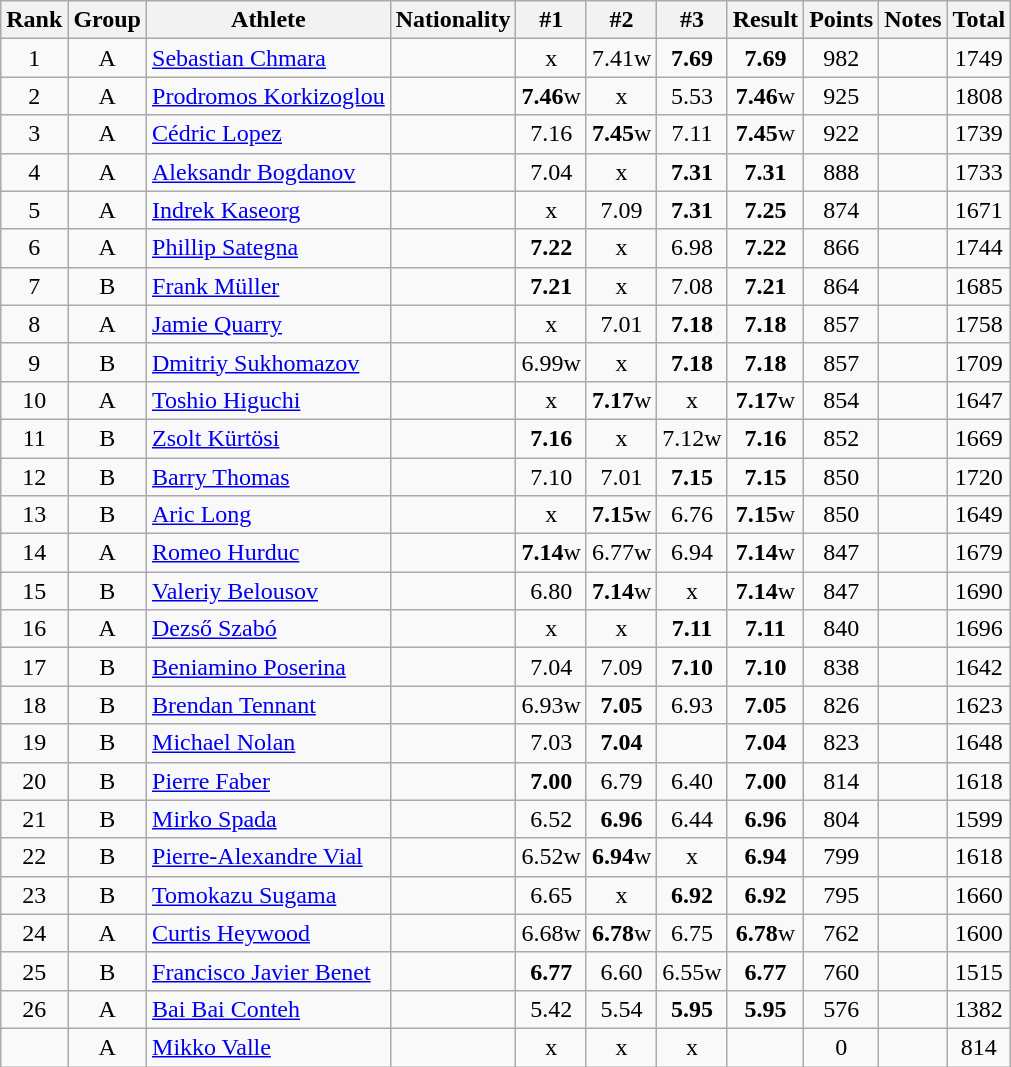<table class="wikitable sortable" style="text-align:center">
<tr>
<th>Rank</th>
<th>Group</th>
<th>Athlete</th>
<th>Nationality</th>
<th>#1</th>
<th>#2</th>
<th>#3</th>
<th>Result</th>
<th>Points</th>
<th>Notes</th>
<th>Total</th>
</tr>
<tr>
<td>1</td>
<td>A</td>
<td align=left><a href='#'>Sebastian Chmara</a></td>
<td align=left></td>
<td>x</td>
<td>7.41w</td>
<td><strong>7.69</strong></td>
<td><strong>7.69</strong></td>
<td>982</td>
<td></td>
<td>1749</td>
</tr>
<tr>
<td>2</td>
<td>A</td>
<td align=left><a href='#'>Prodromos Korkizoglou</a></td>
<td align=left></td>
<td><strong>7.46</strong>w</td>
<td>x</td>
<td>5.53</td>
<td><strong>7.46</strong>w</td>
<td>925</td>
<td></td>
<td>1808</td>
</tr>
<tr>
<td>3</td>
<td>A</td>
<td align=left><a href='#'>Cédric Lopez</a></td>
<td align=left></td>
<td>7.16</td>
<td><strong>7.45</strong>w</td>
<td>7.11</td>
<td><strong>7.45</strong>w</td>
<td>922</td>
<td></td>
<td>1739</td>
</tr>
<tr>
<td>4</td>
<td>A</td>
<td align=left><a href='#'>Aleksandr Bogdanov</a></td>
<td align=left></td>
<td>7.04</td>
<td>x</td>
<td><strong>7.31</strong></td>
<td><strong>7.31</strong></td>
<td>888</td>
<td></td>
<td>1733</td>
</tr>
<tr>
<td>5</td>
<td>A</td>
<td align=left><a href='#'>Indrek Kaseorg</a></td>
<td align=left></td>
<td>x</td>
<td>7.09</td>
<td><strong>7.31</strong></td>
<td><strong>7.25</strong></td>
<td>874</td>
<td></td>
<td>1671</td>
</tr>
<tr>
<td>6</td>
<td>A</td>
<td align=left><a href='#'>Phillip Sategna</a></td>
<td align=left></td>
<td><strong>7.22</strong></td>
<td>x</td>
<td>6.98</td>
<td><strong>7.22</strong></td>
<td>866</td>
<td></td>
<td>1744</td>
</tr>
<tr>
<td>7</td>
<td>B</td>
<td align=left><a href='#'>Frank Müller</a></td>
<td align=left></td>
<td><strong>7.21</strong></td>
<td>x</td>
<td>7.08</td>
<td><strong>7.21</strong></td>
<td>864</td>
<td></td>
<td>1685</td>
</tr>
<tr>
<td>8</td>
<td>A</td>
<td align=left><a href='#'>Jamie Quarry</a></td>
<td align=left></td>
<td>x</td>
<td>7.01</td>
<td><strong>7.18</strong></td>
<td><strong>7.18</strong></td>
<td>857</td>
<td></td>
<td>1758</td>
</tr>
<tr>
<td>9</td>
<td>B</td>
<td align=left><a href='#'>Dmitriy Sukhomazov</a></td>
<td align=left></td>
<td>6.99w</td>
<td>x</td>
<td><strong>7.18</strong></td>
<td><strong>7.18</strong></td>
<td>857</td>
<td></td>
<td>1709</td>
</tr>
<tr>
<td>10</td>
<td>A</td>
<td align=left><a href='#'>Toshio Higuchi</a></td>
<td align=left></td>
<td>x</td>
<td><strong>7.17</strong>w</td>
<td>x</td>
<td><strong>7.17</strong>w</td>
<td>854</td>
<td></td>
<td>1647</td>
</tr>
<tr>
<td>11</td>
<td>B</td>
<td align=left><a href='#'>Zsolt Kürtösi</a></td>
<td align=left></td>
<td><strong>7.16</strong></td>
<td>x</td>
<td>7.12w</td>
<td><strong>7.16</strong></td>
<td>852</td>
<td></td>
<td>1669</td>
</tr>
<tr>
<td>12</td>
<td>B</td>
<td align=left><a href='#'>Barry Thomas</a></td>
<td align=left></td>
<td>7.10</td>
<td>7.01</td>
<td><strong>7.15</strong></td>
<td><strong>7.15</strong></td>
<td>850</td>
<td></td>
<td>1720</td>
</tr>
<tr>
<td>13</td>
<td>B</td>
<td align=left><a href='#'>Aric Long</a></td>
<td align=left></td>
<td>x</td>
<td><strong>7.15</strong>w</td>
<td>6.76</td>
<td><strong>7.15</strong>w</td>
<td>850</td>
<td></td>
<td>1649</td>
</tr>
<tr>
<td>14</td>
<td>A</td>
<td align=left><a href='#'>Romeo Hurduc</a></td>
<td align=left></td>
<td><strong>7.14</strong>w</td>
<td>6.77w</td>
<td>6.94</td>
<td><strong>7.14</strong>w</td>
<td>847</td>
<td></td>
<td>1679</td>
</tr>
<tr>
<td>15</td>
<td>B</td>
<td align=left><a href='#'>Valeriy Belousov</a></td>
<td align=left></td>
<td>6.80</td>
<td><strong>7.14</strong>w</td>
<td>x</td>
<td><strong>7.14</strong>w</td>
<td>847</td>
<td></td>
<td>1690</td>
</tr>
<tr>
<td>16</td>
<td>A</td>
<td align=left><a href='#'>Dezső Szabó</a></td>
<td align=left></td>
<td>x</td>
<td>x</td>
<td><strong>7.11</strong></td>
<td><strong>7.11</strong></td>
<td>840</td>
<td></td>
<td>1696</td>
</tr>
<tr>
<td>17</td>
<td>B</td>
<td align=left><a href='#'>Beniamino Poserina</a></td>
<td align=left></td>
<td>7.04</td>
<td>7.09</td>
<td><strong>7.10</strong></td>
<td><strong>7.10</strong></td>
<td>838</td>
<td></td>
<td>1642</td>
</tr>
<tr>
<td>18</td>
<td>B</td>
<td align=left><a href='#'>Brendan Tennant</a></td>
<td align=left></td>
<td>6.93w</td>
<td><strong>7.05</strong></td>
<td>6.93</td>
<td><strong>7.05</strong></td>
<td>826</td>
<td></td>
<td>1623</td>
</tr>
<tr>
<td>19</td>
<td>B</td>
<td align=left><a href='#'>Michael Nolan</a></td>
<td align=left></td>
<td>7.03</td>
<td><strong>7.04</strong></td>
<td></td>
<td><strong>7.04</strong></td>
<td>823</td>
<td></td>
<td>1648</td>
</tr>
<tr>
<td>20</td>
<td>B</td>
<td align=left><a href='#'>Pierre Faber</a></td>
<td align=left></td>
<td><strong>7.00</strong></td>
<td>6.79</td>
<td>6.40</td>
<td><strong>7.00</strong></td>
<td>814</td>
<td></td>
<td>1618</td>
</tr>
<tr>
<td>21</td>
<td>B</td>
<td align=left><a href='#'>Mirko Spada</a></td>
<td align=left></td>
<td>6.52</td>
<td><strong>6.96</strong></td>
<td>6.44</td>
<td><strong>6.96</strong></td>
<td>804</td>
<td></td>
<td>1599</td>
</tr>
<tr>
<td>22</td>
<td>B</td>
<td align=left><a href='#'>Pierre-Alexandre Vial</a></td>
<td align=left></td>
<td>6.52w</td>
<td><strong>6.94</strong>w</td>
<td>x</td>
<td><strong>6.94</strong></td>
<td>799</td>
<td></td>
<td>1618</td>
</tr>
<tr>
<td>23</td>
<td>B</td>
<td align=left><a href='#'>Tomokazu Sugama</a></td>
<td align=left></td>
<td>6.65</td>
<td>x</td>
<td><strong>6.92</strong></td>
<td><strong>6.92</strong></td>
<td>795</td>
<td></td>
<td>1660</td>
</tr>
<tr>
<td>24</td>
<td>A</td>
<td align=left><a href='#'>Curtis Heywood</a></td>
<td align=left></td>
<td>6.68w</td>
<td><strong>6.78</strong>w</td>
<td>6.75</td>
<td><strong>6.78</strong>w</td>
<td>762</td>
<td></td>
<td>1600</td>
</tr>
<tr>
<td>25</td>
<td>B</td>
<td align=left><a href='#'>Francisco Javier Benet</a></td>
<td align=left></td>
<td><strong>6.77</strong></td>
<td>6.60</td>
<td>6.55w</td>
<td><strong>6.77</strong></td>
<td>760</td>
<td></td>
<td>1515</td>
</tr>
<tr>
<td>26</td>
<td>A</td>
<td align=left><a href='#'>Bai Bai Conteh</a></td>
<td align=left></td>
<td>5.42</td>
<td>5.54</td>
<td><strong>5.95</strong></td>
<td><strong>5.95</strong></td>
<td>576</td>
<td></td>
<td>1382</td>
</tr>
<tr>
<td></td>
<td>A</td>
<td align=left><a href='#'>Mikko Valle</a></td>
<td align=left></td>
<td>x</td>
<td>x</td>
<td>x</td>
<td><strong></strong></td>
<td>0</td>
<td></td>
<td>814</td>
</tr>
</table>
